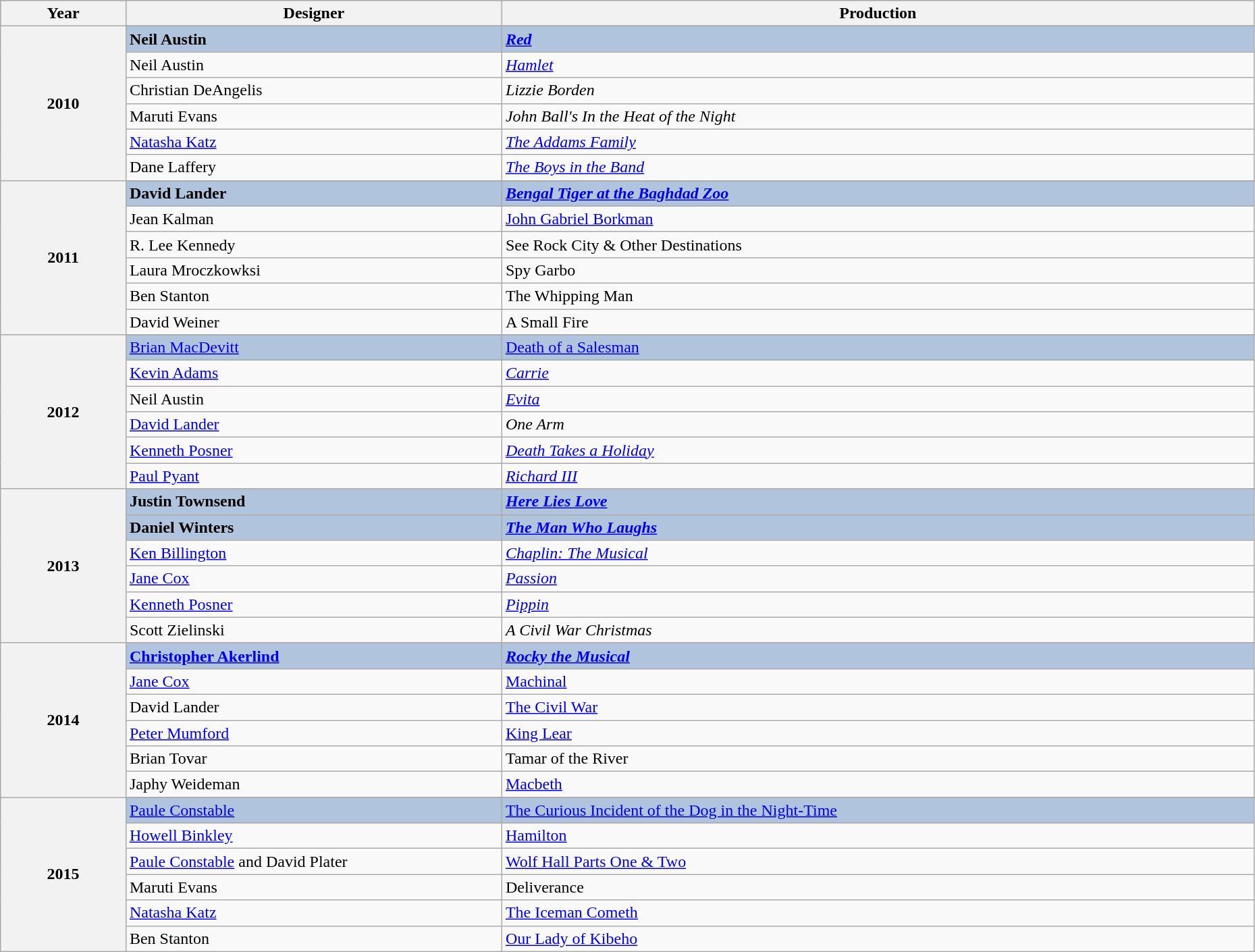<table class="wikitable" style="width:98%;">
<tr style="background:#bebebe;">
<th style="width:10%;">Year</th>
<th style="width:30%;">Designer</th>
<th style="width:60%;">Production</th>
</tr>
<tr>
<th rowspan="7">2010</th>
</tr>
<tr style="background:#B0C4DE">
<td><strong>Neil Austin</strong></td>
<td><strong><em><a href='#'>Red</a></em></strong></td>
</tr>
<tr>
<td>Neil Austin</td>
<td><em><a href='#'>Hamlet</a></em></td>
</tr>
<tr>
<td>Christian DeAngelis</td>
<td><em>Lizzie Borden</em></td>
</tr>
<tr>
<td>Maruti Evans</td>
<td><em>John Ball's In the Heat of the Night</em></td>
</tr>
<tr>
<td><a href='#'>Natasha Katz</a></td>
<td><em><a href='#'>The Addams Family</a></em></td>
</tr>
<tr>
<td>Dane Laffery</td>
<td><em><a href='#'>The Boys in the Band</a></em></td>
</tr>
<tr>
<th rowspan="7">2011</th>
</tr>
<tr style="background:#B0C4DE">
<td><strong>David Lander</strong></td>
<td><strong><em><a href='#'>Bengal Tiger at the Baghdad Zoo</a><em> <strong></td>
</tr>
<tr>
<td>Jean Kalman</td>
<td></em><a href='#'>John Gabriel Borkman</a><em></td>
</tr>
<tr>
<td>R. Lee Kennedy</td>
<td></em>See Rock City & Other Destinations<em></td>
</tr>
<tr>
<td>Laura Mroczkowksi</td>
<td></em>Spy Garbo<em></td>
</tr>
<tr>
<td>Ben Stanton</td>
<td></em>The Whipping Man<em></td>
</tr>
<tr>
<td>David Weiner</td>
<td></em>A Small Fire<em></td>
</tr>
<tr>
<th rowspan="7">2012</th>
</tr>
<tr style="background:#B0C4DE">
<td></strong><a href='#'>Brian MacDevitt</a><strong></td>
<td></em></strong><a href='#'>Death of a Salesman</a></em> </strong></td>
</tr>
<tr>
<td><a href='#'>Kevin Adams</a></td>
<td><em><a href='#'>Carrie</a></em></td>
</tr>
<tr>
<td>Neil Austin</td>
<td><em><a href='#'>Evita</a></em></td>
</tr>
<tr>
<td><a href='#'>David Lander</a></td>
<td><em>One Arm</em></td>
</tr>
<tr>
<td><a href='#'>Kenneth Posner</a></td>
<td><em><a href='#'>Death Takes a Holiday</a></em></td>
</tr>
<tr>
<td><a href='#'>Paul Pyant</a></td>
<td><em><a href='#'>Richard III</a></em></td>
</tr>
<tr>
<th rowspan="7">2013</th>
</tr>
<tr style="background:#B0C4DE">
<td><strong>Justin Townsend</strong></td>
<td><strong><em><a href='#'>Here Lies Love</a></em></strong></td>
</tr>
<tr style="background:#B0C4DE">
<td><strong>Daniel Winters</strong></td>
<td><strong><em><a href='#'>The Man Who Laughs</a></em></strong></td>
</tr>
<tr>
<td><a href='#'>Ken Billington</a></td>
<td><em><a href='#'>Chaplin: The Musical</a></em></td>
</tr>
<tr>
<td><a href='#'>Jane Cox</a></td>
<td><em><a href='#'>Passion</a></em></td>
</tr>
<tr>
<td><a href='#'>Kenneth Posner</a></td>
<td><em><a href='#'>Pippin</a></em></td>
</tr>
<tr>
<td>Scott Zielinski</td>
<td><em>A Civil War Christmas</em></td>
</tr>
<tr>
<th rowspan="7">2014</th>
</tr>
<tr style="background:#B0C4DE">
<td><strong><a href='#'>Christopher Akerlind</a></strong></td>
<td><strong><em><a href='#'>Rocky the Musical</a><em> <strong></td>
</tr>
<tr>
<td><a href='#'>Jane Cox</a></td>
<td></em><a href='#'>Machinal</a><em></td>
</tr>
<tr>
<td>David Lander</td>
<td></em><a href='#'>The Civil War</a><em></td>
</tr>
<tr>
<td><a href='#'>Peter Mumford</a></td>
<td></em><a href='#'>King Lear</a><em></td>
</tr>
<tr>
<td>Brian Tovar</td>
<td></em>Tamar of the River<em></td>
</tr>
<tr>
<td>Japhy Weideman</td>
<td></em><a href='#'>Macbeth</a><em></td>
</tr>
<tr>
<th rowspan="7">2015</th>
</tr>
<tr style="background:#B0C4DE">
<td></strong><a href='#'>Paule Constable</a><strong></td>
<td></em></strong><a href='#'>The Curious Incident of the Dog in the Night-Time</a><strong><em></td>
</tr>
<tr>
<td><a href='#'>Howell Binkley</a></td>
<td></em><a href='#'>Hamilton</a><em></td>
</tr>
<tr>
<td><a href='#'>Paule Constable</a> and David Plater</td>
<td></em><a href='#'>Wolf Hall Parts One & Two</a><em></td>
</tr>
<tr>
<td>Maruti Evans</td>
<td></em>Deliverance<em></td>
</tr>
<tr>
<td><a href='#'>Natasha Katz</a></td>
<td></em><a href='#'>The Iceman Cometh</a><em></td>
</tr>
<tr>
<td>Ben Stanton</td>
<td></em><a href='#'>Our Lady of Kibeho</a><em></td>
</tr>
</table>
